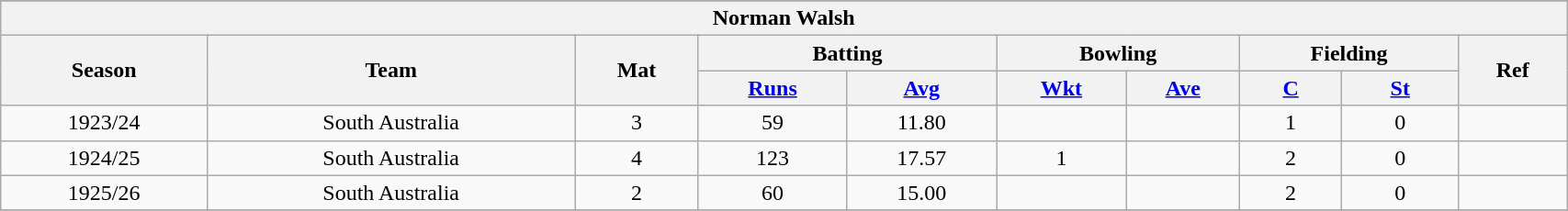<table class="wikitable sortable" width="90%" style="text-align:center">
<tr align="center">
</tr>
<tr>
<th colspan=10>Norman Walsh</th>
</tr>
<tr>
<th rowspan=2>Season</th>
<th rowspan=2>Team</th>
<th rowspan=2>Mat</th>
<th colspan=2>Batting</th>
<th colspan=2>Bowling</th>
<th colspan=2>Fielding</th>
<th class="unsortable" rowspan="2">Ref</th>
</tr>
<tr>
<th><a href='#'>Runs</a></th>
<th><a href='#'>Avg</a></th>
<th><a href='#'>Wkt</a></th>
<th><a href='#'>Ave</a></th>
<th><a href='#'>C</a></th>
<th><a href='#'>St</a></th>
</tr>
<tr>
<td>1923/24</td>
<td>South Australia</td>
<td>3</td>
<td>59</td>
<td>11.80</td>
<td></td>
<td></td>
<td>1</td>
<td>0</td>
<td></td>
</tr>
<tr>
<td>1924/25</td>
<td>South Australia</td>
<td>4</td>
<td>123</td>
<td>17.57</td>
<td>1</td>
<td></td>
<td>2</td>
<td>0</td>
<td></td>
</tr>
<tr>
<td>1925/26</td>
<td>South Australia</td>
<td>2</td>
<td>60</td>
<td>15.00</td>
<td></td>
<td></td>
<td>2</td>
<td>0</td>
<td></td>
</tr>
<tr>
</tr>
</table>
